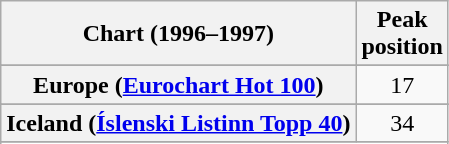<table class="wikitable sortable plainrowheaders" style="text-align:center">
<tr>
<th>Chart (1996–1997)</th>
<th>Peak<br>position</th>
</tr>
<tr>
</tr>
<tr>
</tr>
<tr>
</tr>
<tr>
</tr>
<tr>
</tr>
<tr>
</tr>
<tr>
<th scope="row">Europe (<a href='#'>Eurochart Hot 100</a>)</th>
<td>17</td>
</tr>
<tr>
</tr>
<tr>
</tr>
<tr>
<th scope="row">Iceland (<a href='#'>Íslenski Listinn Topp 40</a>)</th>
<td>34</td>
</tr>
<tr>
</tr>
<tr>
</tr>
<tr>
</tr>
<tr>
</tr>
<tr>
</tr>
<tr>
</tr>
<tr>
</tr>
<tr>
</tr>
<tr>
</tr>
<tr>
</tr>
<tr>
</tr>
<tr>
</tr>
</table>
